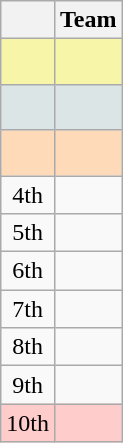<table class="wikitable" style="text-align:center">
<tr>
<th width=15></th>
<th>Team</th>
</tr>
<tr style="background:#f7f6a8;">
<td style="text-align:center; height:23px;"></td>
<td align=left></td>
</tr>
<tr style="background:#dce5e5;">
<td style="text-align:center; height:23px;"></td>
<td align=left></td>
</tr>
<tr style="background:#ffdab9;">
<td style="text-align:center; height:23px;"></td>
<td align=left></td>
</tr>
<tr>
<td>4th</td>
<td align=left></td>
</tr>
<tr>
<td>5th</td>
<td align=left></td>
</tr>
<tr>
<td>6th</td>
<td align=left></td>
</tr>
<tr>
<td>7th</td>
<td align=left></td>
</tr>
<tr>
<td>8th</td>
<td align=left></td>
</tr>
<tr>
<td>9th</td>
<td align=left></td>
</tr>
<tr style="text-align:center; background:#ffcccc;">
<td>10th</td>
<td align=left></td>
</tr>
</table>
